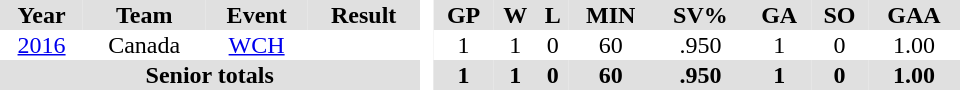<table border="0" cellpadding="1" cellspacing="0" style="text-align:center; width:40em;">
<tr bgcolor="#e0e0e0">
<th>Year</th>
<th>Team</th>
<th>Event</th>
<th>Result</th>
<th rowspan="99" bgcolor="#ffffff"> </th>
<th>GP</th>
<th>W</th>
<th>L</th>
<th>MIN</th>
<th>SV%</th>
<th>GA</th>
<th>SO</th>
<th>GAA</th>
</tr>
<tr>
<td><a href='#'>2016</a></td>
<td>Canada</td>
<td><a href='#'>WCH</a></td>
<td></td>
<td>1</td>
<td>1</td>
<td>0</td>
<td>60</td>
<td>.950</td>
<td>1</td>
<td>0</td>
<td>1.00</td>
</tr>
<tr bgcolor="#e0e0e0">
<th colspan="4">Senior totals</th>
<th>1</th>
<th>1</th>
<th>0</th>
<th>60</th>
<th>.950</th>
<th>1</th>
<th>0</th>
<th>1.00</th>
</tr>
</table>
